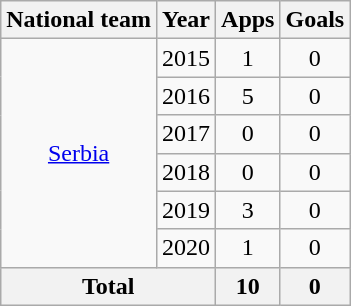<table class="wikitable" style="text-align:center">
<tr>
<th>National team</th>
<th>Year</th>
<th>Apps</th>
<th>Goals</th>
</tr>
<tr>
<td rowspan="6"><a href='#'>Serbia</a></td>
<td>2015</td>
<td>1</td>
<td>0</td>
</tr>
<tr>
<td>2016</td>
<td>5</td>
<td>0</td>
</tr>
<tr>
<td>2017</td>
<td>0</td>
<td>0</td>
</tr>
<tr>
<td>2018</td>
<td>0</td>
<td>0</td>
</tr>
<tr>
<td>2019</td>
<td>3</td>
<td>0</td>
</tr>
<tr>
<td>2020</td>
<td>1</td>
<td>0</td>
</tr>
<tr>
<th colspan="2">Total</th>
<th>10</th>
<th>0</th>
</tr>
</table>
